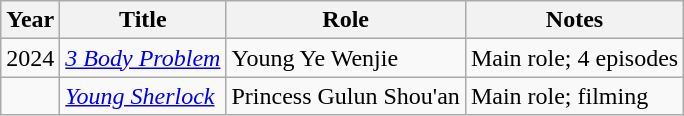<table class="wikitable">
<tr>
<th>Year</th>
<th>Title</th>
<th>Role</th>
<th>Notes</th>
</tr>
<tr>
<td>2024</td>
<td><em><a href='#'>3 Body Problem</a></em></td>
<td>Young Ye Wenjie</td>
<td>Main role; 4 episodes</td>
</tr>
<tr>
<td></td>
<td><em><a href='#'>Young Sherlock</a></em></td>
<td>Princess Gulun Shou'an</td>
<td>Main role; filming</td>
</tr>
</table>
